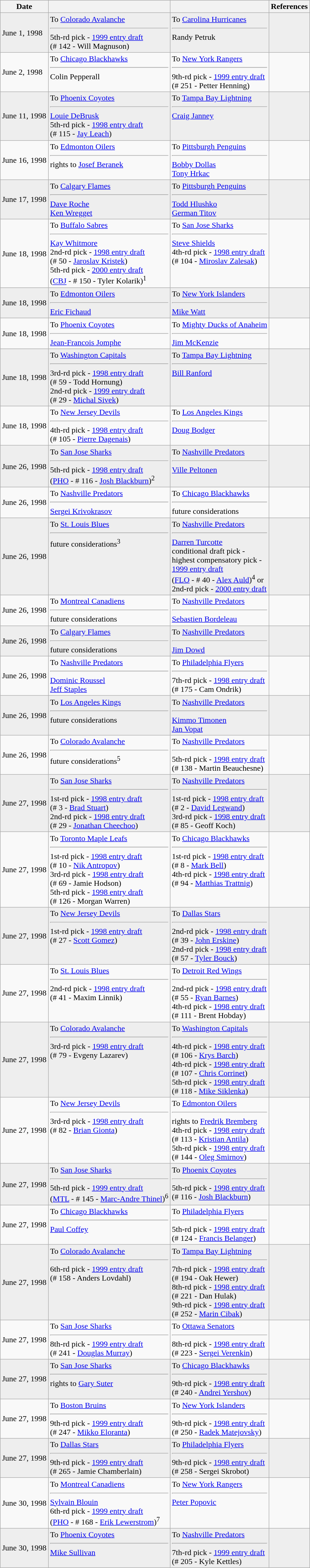<table class="wikitable">
<tr>
<th>Date</th>
<th></th>
<th></th>
<th>References</th>
</tr>
<tr bgcolor="#eeeeee">
<td>June 1, 1998</td>
<td valign="top">To <a href='#'>Colorado Avalanche</a><hr>5th-rd pick - <a href='#'>1999 entry draft</a><br>(# 142 - Will Magnuson)</td>
<td valign="top">To <a href='#'>Carolina Hurricanes</a><hr>Randy Petruk</td>
<td></td>
</tr>
<tr>
<td>June 2, 1998</td>
<td valign="top">To <a href='#'>Chicago Blackhawks</a><hr>Colin Pepperall</td>
<td valign="top">To <a href='#'>New York Rangers</a><hr>9th-rd pick - <a href='#'>1999 entry draft</a><br>(# 251 - Petter Henning)</td>
<td></td>
</tr>
<tr bgcolor="#eeeeee">
<td>June 11, 1998</td>
<td valign="top">To <a href='#'>Phoenix Coyotes</a><hr><a href='#'>Louie DeBrusk</a><br>5th-rd pick - <a href='#'>1998 entry draft</a><br>(# 115 - <a href='#'>Jay Leach</a>)</td>
<td valign="top">To <a href='#'>Tampa Bay Lightning</a><hr><a href='#'>Craig Janney</a></td>
<td></td>
</tr>
<tr>
<td>June 16, 1998</td>
<td valign="top">To <a href='#'>Edmonton Oilers</a><hr>rights to <a href='#'>Josef Beranek</a></td>
<td valign="top">To <a href='#'>Pittsburgh Penguins</a><hr><a href='#'>Bobby Dollas</a><br><a href='#'>Tony Hrkac</a></td>
<td></td>
</tr>
<tr bgcolor="#eeeeee">
<td>June 17, 1998</td>
<td valign="top">To <a href='#'>Calgary Flames</a><hr><a href='#'>Dave Roche</a><br><a href='#'>Ken Wregget</a></td>
<td valign="top">To <a href='#'>Pittsburgh Penguins</a><hr><a href='#'>Todd Hlushko</a><br><a href='#'>German Titov</a></td>
<td></td>
</tr>
<tr>
<td>June 18, 1998</td>
<td valign="top">To <a href='#'>Buffalo Sabres</a><hr><a href='#'>Kay Whitmore</a><br>2nd-rd pick - <a href='#'>1998 entry draft</a><br>(# 50 - <a href='#'>Jaroslav Kristek</a>)<br>5th-rd pick - <a href='#'>2000 entry draft</a><br>(<a href='#'>CBJ</a> - # 150 - Tyler Kolarik)<sup>1</sup></td>
<td valign="top">To <a href='#'>San Jose Sharks</a><hr><a href='#'>Steve Shields</a><br>4th-rd pick - <a href='#'>1998 entry draft</a><br>(# 104 - <a href='#'>Miroslav Zalesak</a>)</td>
<td></td>
</tr>
<tr bgcolor="#eeeeee">
<td>June 18, 1998</td>
<td valign="top">To <a href='#'>Edmonton Oilers</a><hr><a href='#'>Eric Fichaud</a></td>
<td valign="top">To <a href='#'>New York Islanders</a><hr><a href='#'>Mike Watt</a></td>
<td></td>
</tr>
<tr>
<td>June 18, 1998</td>
<td valign="top">To <a href='#'>Phoenix Coyotes</a><hr><a href='#'>Jean-Francois Jomphe</a></td>
<td valign="top">To <a href='#'>Mighty Ducks of Anaheim</a><hr><a href='#'>Jim McKenzie</a></td>
<td></td>
</tr>
<tr bgcolor="#eeeeee">
<td>June 18, 1998</td>
<td valign="top">To <a href='#'>Washington Capitals</a><hr>3rd-rd pick - <a href='#'>1998 entry draft</a><br>(# 59 - Todd Hornung)<br>2nd-rd pick - <a href='#'>1999 entry draft</a><br>(# 29 - <a href='#'>Michal Sivek</a>)</td>
<td valign="top">To <a href='#'>Tampa Bay Lightning</a><hr><a href='#'>Bill Ranford</a></td>
<td></td>
</tr>
<tr>
<td>June 18, 1998</td>
<td valign="top">To <a href='#'>New Jersey Devils</a><hr>4th-rd pick - <a href='#'>1998 entry draft</a><br>(# 105 - <a href='#'>Pierre Dagenais</a>)</td>
<td valign="top">To <a href='#'>Los Angeles Kings</a><hr><a href='#'>Doug Bodger</a></td>
<td></td>
</tr>
<tr bgcolor="#eeeeee">
<td>June 26, 1998</td>
<td valign="top">To <a href='#'>San Jose Sharks</a><hr>5th-rd pick - <a href='#'>1998 entry draft</a><br>(<a href='#'>PHO</a> - # 116 - <a href='#'>Josh Blackburn</a>)<sup>2</sup></td>
<td valign="top">To <a href='#'>Nashville Predators</a><hr><a href='#'>Ville Peltonen</a></td>
<td></td>
</tr>
<tr>
<td>June 26, 1998</td>
<td valign="top">To <a href='#'>Nashville Predators</a><hr><a href='#'>Sergei Krivokrasov</a></td>
<td valign="top">To <a href='#'>Chicago Blackhawks</a><hr>future considerations</td>
<td></td>
</tr>
<tr bgcolor="#eeeeee">
<td>June 26, 1998</td>
<td valign="top">To <a href='#'>St. Louis Blues</a><hr>future considerations<sup>3</sup></td>
<td valign="top">To <a href='#'>Nashville Predators</a><hr><a href='#'>Darren Turcotte</a><br>conditional draft pick - <br>highest compensatory pick -<br><a href='#'>1999 entry draft</a><br>(<a href='#'>FLO</a> - # 40 - <a href='#'>Alex Auld</a>)<sup>4</sup> or<br>2nd-rd pick - <a href='#'>2000 entry draft</a></td>
<td></td>
</tr>
<tr>
<td>June 26, 1998</td>
<td valign="top">To <a href='#'>Montreal Canadiens</a><hr>future considerations</td>
<td valign="top">To <a href='#'>Nashville Predators</a><hr><a href='#'>Sebastien Bordeleau</a></td>
<td></td>
</tr>
<tr bgcolor="#eeeeee">
<td>June 26, 1998</td>
<td valign="top">To <a href='#'>Calgary Flames</a><hr>future considerations</td>
<td valign="top">To <a href='#'>Nashville Predators</a><hr><a href='#'>Jim Dowd</a></td>
<td></td>
</tr>
<tr>
<td>June 26, 1998</td>
<td valign="top">To <a href='#'>Nashville Predators</a><hr><a href='#'>Dominic Roussel</a><br><a href='#'>Jeff Staples</a></td>
<td valign="top">To <a href='#'>Philadelphia Flyers</a><hr>7th-rd pick - <a href='#'>1998 entry draft</a><br>(# 175 - Cam Ondrik)</td>
<td></td>
</tr>
<tr bgcolor="#eeeeee">
<td>June 26, 1998</td>
<td valign="top">To <a href='#'>Los Angeles Kings</a><hr>future considerations</td>
<td valign="top">To <a href='#'>Nashville Predators</a><hr><a href='#'>Kimmo Timonen</a><br><a href='#'>Jan Vopat</a></td>
<td></td>
</tr>
<tr>
<td>June 26, 1998</td>
<td valign="top">To <a href='#'>Colorado Avalanche</a><hr>future considerations<sup>5</sup></td>
<td valign="top">To <a href='#'>Nashville Predators</a><hr>5th-rd pick - <a href='#'>1998 entry draft</a><br>(# 138 - Martin Beauchesne)</td>
<td></td>
</tr>
<tr bgcolor="#eeeeee">
<td>June 27, 1998</td>
<td valign="top">To <a href='#'>San Jose Sharks</a><hr>1st-rd pick - <a href='#'>1998 entry draft</a><br>(# 3 - <a href='#'>Brad Stuart</a>)<br>2nd-rd pick - <a href='#'>1998 entry draft</a><br>(# 29 - <a href='#'>Jonathan Cheechoo</a>)</td>
<td valign="top">To <a href='#'>Nashville Predators</a><hr>1st-rd pick - <a href='#'>1998 entry draft</a><br>(# 2 - <a href='#'>David Legwand</a>)<br>3rd-rd pick - <a href='#'>1998 entry draft</a><br>(# 85 - Geoff Koch)</td>
<td></td>
</tr>
<tr>
<td>June 27, 1998</td>
<td valign="top">To <a href='#'>Toronto Maple Leafs</a><hr>1st-rd pick - <a href='#'>1998 entry draft</a><br>(# 10 - <a href='#'>Nik Antropov</a>)<br>3rd-rd pick - <a href='#'>1998 entry draft</a><br>(# 69 - Jamie Hodson)<br>5th-rd pick - <a href='#'>1998 entry draft</a><br>(# 126 - Morgan Warren)</td>
<td valign="top">To <a href='#'>Chicago Blackhawks</a><hr>1st-rd pick - <a href='#'>1998 entry draft</a><br>(# 8 - <a href='#'>Mark Bell</a>)<br>4th-rd pick - <a href='#'>1998 entry draft</a><br>(# 94 - <a href='#'>Matthias Trattnig</a>)</td>
<td></td>
</tr>
<tr bgcolor="#eeeeee">
<td>June 27, 1998</td>
<td valign="top">To <a href='#'>New Jersey Devils</a><hr>1st-rd pick - <a href='#'>1998 entry draft</a><br>(# 27 - <a href='#'>Scott Gomez</a>)</td>
<td valign="top">To <a href='#'>Dallas Stars</a><hr>2nd-rd pick - <a href='#'>1998 entry draft</a><br>(# 39 - <a href='#'>John Erskine</a>)<br>2nd-rd pick - <a href='#'>1998 entry draft</a><br>(# 57 - <a href='#'>Tyler Bouck</a>)</td>
<td></td>
</tr>
<tr>
<td>June 27, 1998</td>
<td valign="top">To <a href='#'>St. Louis Blues</a><hr>2nd-rd pick - <a href='#'>1998 entry draft</a><br>(# 41 - Maxim Linnik)</td>
<td valign="top">To <a href='#'>Detroit Red Wings</a><hr>2nd-rd pick - <a href='#'>1998 entry draft</a><br>(# 55 - <a href='#'>Ryan Barnes</a>)<br>4th-rd pick - <a href='#'>1998 entry draft</a><br>(# 111 - Brent Hobday)</td>
<td></td>
</tr>
<tr bgcolor="#eeeeee">
<td>June 27, 1998</td>
<td valign="top">To <a href='#'>Colorado Avalanche</a><hr>3rd-rd pick - <a href='#'>1998 entry draft</a><br>(# 79 - Evgeny Lazarev)</td>
<td valign="top">To <a href='#'>Washington Capitals</a><hr>4th-rd pick - <a href='#'>1998 entry draft</a><br>(# 106 - <a href='#'>Krys Barch</a>)<br>4th-rd pick - <a href='#'>1998 entry draft</a><br>(# 107 - <a href='#'>Chris Corrinet</a>)<br>5th-rd pick - <a href='#'>1998 entry draft</a><br>(# 118 - <a href='#'>Mike Siklenka</a>)</td>
<td></td>
</tr>
<tr>
<td>June 27, 1998</td>
<td valign="top">To <a href='#'>New Jersey Devils</a><hr>3rd-rd pick - <a href='#'>1998 entry draft</a><br>(# 82 - <a href='#'>Brian Gionta</a>)</td>
<td valign="top">To <a href='#'>Edmonton Oilers</a><hr>rights to <a href='#'>Fredrik Bremberg</a><br>4th-rd pick - <a href='#'>1998 entry draft</a><br>(# 113 - <a href='#'>Kristian Antila</a>)<br>5th-rd pick - <a href='#'>1998 entry draft</a><br>(# 144 - <a href='#'>Oleg Smirnov</a>)</td>
<td></td>
</tr>
<tr bgcolor="#eeeeee">
<td>June 27, 1998</td>
<td valign="top">To <a href='#'>San Jose Sharks</a><hr>5th-rd pick - <a href='#'>1999 entry draft</a><br>(<a href='#'>MTL</a> - # 145 - <a href='#'>Marc-Andre Thinel</a>)<sup>6</sup></td>
<td valign="top">To <a href='#'>Phoenix Coyotes</a><hr>5th-rd pick - <a href='#'>1998 entry draft</a><br>(# 116 - <a href='#'>Josh Blackburn</a>)</td>
<td></td>
</tr>
<tr>
<td>June 27, 1998</td>
<td valign="top">To <a href='#'>Chicago Blackhawks</a><hr><a href='#'>Paul Coffey</a></td>
<td valign="top">To <a href='#'>Philadelphia Flyers</a><hr>5th-rd pick - <a href='#'>1998 entry draft</a><br>(# 124 - <a href='#'>Francis Belanger</a>)</td>
<td></td>
</tr>
<tr bgcolor="#eeeeee">
<td>June 27, 1998</td>
<td valign="top">To <a href='#'>Colorado Avalanche</a><hr>6th-rd pick - <a href='#'>1999 entry draft</a><br>(# 158 - Anders Lovdahl)</td>
<td valign="top">To <a href='#'>Tampa Bay Lightning</a><hr>7th-rd pick - <a href='#'>1998 entry draft</a><br>(# 194 - Oak Hewer)<br>8th-rd pick - <a href='#'>1998 entry draft</a><br>(# 221 - Dan Hulak)<br>9th-rd pick - <a href='#'>1998 entry draft</a><br>(# 252 - <a href='#'>Marin Cibak</a>)</td>
<td></td>
</tr>
<tr>
<td>June 27, 1998</td>
<td valign="top">To <a href='#'>San Jose Sharks</a><hr>8th-rd pick - <a href='#'>1999 entry draft</a><br>(# 241 - <a href='#'> Douglas Murray</a>)</td>
<td valign="top">To <a href='#'>Ottawa Senators</a><hr>8th-rd pick - <a href='#'>1998 entry draft</a><br>(# 223 - <a href='#'>Sergei Verenkin</a>)</td>
<td></td>
</tr>
<tr bgcolor="#eeeeee">
<td>June 27, 1998</td>
<td valign="top">To <a href='#'>San Jose Sharks</a><hr>rights to <a href='#'>Gary Suter</a></td>
<td valign="top">To <a href='#'>Chicago Blackhawks</a><hr>9th-rd pick - <a href='#'>1998 entry draft</a><br>(# 240 - <a href='#'>Andrei Yershov</a>)</td>
<td></td>
</tr>
<tr>
<td>June 27, 1998</td>
<td valign="top">To <a href='#'>Boston Bruins</a><hr>9th-rd pick - <a href='#'>1999 entry draft</a><br>(# 247 - <a href='#'>Mikko Eloranta</a>)</td>
<td valign="top">To <a href='#'>New York Islanders</a><hr>9th-rd pick - <a href='#'>1998 entry draft</a><br>(# 250 - <a href='#'>Radek Matejovsky</a>)</td>
<td></td>
</tr>
<tr bgcolor="#eeeeee">
<td>June 27, 1998</td>
<td valign="top">To <a href='#'>Dallas Stars</a><hr>9th-rd pick - <a href='#'>1999 entry draft</a><br>(# 265 - Jamie Chamberlain)</td>
<td valign="top">To <a href='#'>Philadelphia Flyers</a><hr>9th-rd pick - <a href='#'>1998 entry draft</a><br>(# 258 - Sergei Skrobot)</td>
<td></td>
</tr>
<tr>
<td>June 30, 1998</td>
<td valign="top">To <a href='#'>Montreal Canadiens</a><hr><a href='#'>Sylvain Blouin</a><br>6th-rd pick - <a href='#'>1999 entry draft</a><br>(<a href='#'>PHO</a> - # 168 - <a href='#'>Erik Lewerstrom</a>)<sup>7</sup></td>
<td valign="top">To <a href='#'>New York Rangers</a><hr><a href='#'>Peter Popovic</a></td>
<td></td>
</tr>
<tr bgcolor="#eeeeee">
<td>June 30, 1998</td>
<td valign="top">To <a href='#'>Phoenix Coyotes</a><hr><a href='#'>Mike Sullivan</a></td>
<td valign="top">To <a href='#'>Nashville Predators</a><hr>7th-rd pick - <a href='#'>1999 entry draft</a><br>(# 205 - Kyle Kettles)</td>
<td></td>
</tr>
</table>
